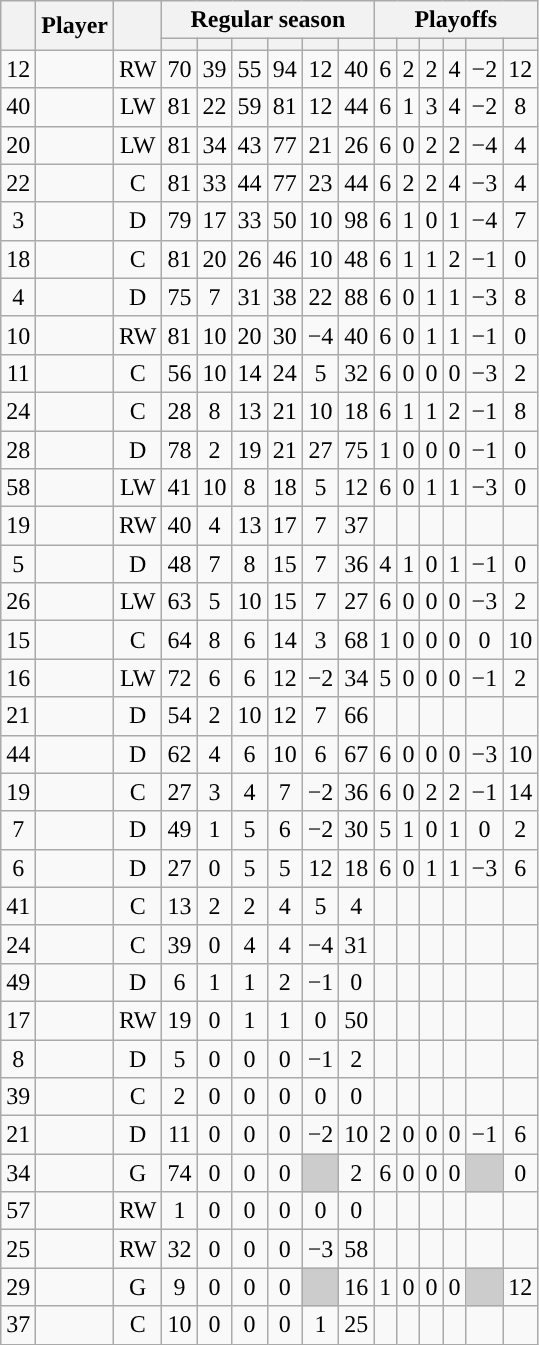<table class="wikitable sortable plainrowheaders" style="text-align:center;">
<tr>
<th scope="col" data-sort-type="number" rowspan="2"></th>
<th scope="col" rowspan="2">Player</th>
<th scope="col" rowspan="2"></th>
<th scope=colgroup colspan=6>Regular season</th>
<th scope=colgroup colspan=6>Playoffs</th>
</tr>
<tr>
<th scope="col" data-sort-type="number"></th>
<th scope="col" data-sort-type="number"></th>
<th scope="col" data-sort-type="number"></th>
<th scope="col" data-sort-type="number"></th>
<th scope="col" data-sort-type="number"></th>
<th scope="col" data-sort-type="number"></th>
<th scope="col" data-sort-type="number"></th>
<th scope="col" data-sort-type="number"></th>
<th scope="col" data-sort-type="number"></th>
<th scope="col" data-sort-type="number"></th>
<th scope="col" data-sort-type="number"></th>
<th scope="col" data-sort-type="number"></th>
</tr>
<tr>
<td scope="row">12</td>
<td align="left"></td>
<td>RW</td>
<td>70</td>
<td>39</td>
<td>55</td>
<td>94</td>
<td>12</td>
<td>40</td>
<td>6</td>
<td>2</td>
<td>2</td>
<td>4</td>
<td>−2</td>
<td>12</td>
</tr>
<tr>
<td scope="row">40</td>
<td align="left"></td>
<td>LW</td>
<td>81</td>
<td>22</td>
<td>59</td>
<td>81</td>
<td>12</td>
<td>44</td>
<td>6</td>
<td>1</td>
<td>3</td>
<td>4</td>
<td>−2</td>
<td>8</td>
</tr>
<tr>
<td scope="row">20</td>
<td align="left"></td>
<td>LW</td>
<td>81</td>
<td>34</td>
<td>43</td>
<td>77</td>
<td>21</td>
<td>26</td>
<td>6</td>
<td>0</td>
<td>2</td>
<td>2</td>
<td>−4</td>
<td>4</td>
</tr>
<tr>
<td scope="row">22</td>
<td align="left"></td>
<td>C</td>
<td>81</td>
<td>33</td>
<td>44</td>
<td>77</td>
<td>23</td>
<td>44</td>
<td>6</td>
<td>2</td>
<td>2</td>
<td>4</td>
<td>−3</td>
<td>4</td>
</tr>
<tr>
<td scope="row">3</td>
<td align="left"></td>
<td>D</td>
<td>79</td>
<td>17</td>
<td>33</td>
<td>50</td>
<td>10</td>
<td>98</td>
<td>6</td>
<td>1</td>
<td>0</td>
<td>1</td>
<td>−4</td>
<td>7</td>
</tr>
<tr>
<td scope="row">18</td>
<td align="left"></td>
<td>C</td>
<td>81</td>
<td>20</td>
<td>26</td>
<td>46</td>
<td>10</td>
<td>48</td>
<td>6</td>
<td>1</td>
<td>1</td>
<td>2</td>
<td>−1</td>
<td>0</td>
</tr>
<tr>
<td scope="row">4</td>
<td align="left"></td>
<td>D</td>
<td>75</td>
<td>7</td>
<td>31</td>
<td>38</td>
<td>22</td>
<td>88</td>
<td>6</td>
<td>0</td>
<td>1</td>
<td>1</td>
<td>−3</td>
<td>8</td>
</tr>
<tr>
<td scope="row">10</td>
<td align="left"></td>
<td>RW</td>
<td>81</td>
<td>10</td>
<td>20</td>
<td>30</td>
<td>−4</td>
<td>40</td>
<td>6</td>
<td>0</td>
<td>1</td>
<td>1</td>
<td>−1</td>
<td>0</td>
</tr>
<tr>
<td scope="row">11</td>
<td align="left"></td>
<td>C</td>
<td>56</td>
<td>10</td>
<td>14</td>
<td>24</td>
<td>5</td>
<td>32</td>
<td>6</td>
<td>0</td>
<td>0</td>
<td>0</td>
<td>−3</td>
<td>2</td>
</tr>
<tr>
<td scope="row">24</td>
<td align="left"></td>
<td>C</td>
<td>28</td>
<td>8</td>
<td>13</td>
<td>21</td>
<td>10</td>
<td>18</td>
<td>6</td>
<td>1</td>
<td>1</td>
<td>2</td>
<td>−1</td>
<td>8</td>
</tr>
<tr>
<td scope="row">28</td>
<td align="left"></td>
<td>D</td>
<td>78</td>
<td>2</td>
<td>19</td>
<td>21</td>
<td>27</td>
<td>75</td>
<td>1</td>
<td>0</td>
<td>0</td>
<td>0</td>
<td>−1</td>
<td>0</td>
</tr>
<tr>
<td scope="row">58</td>
<td align="left"></td>
<td>LW</td>
<td>41</td>
<td>10</td>
<td>8</td>
<td>18</td>
<td>5</td>
<td>12</td>
<td>6</td>
<td>0</td>
<td>1</td>
<td>1</td>
<td>−3</td>
<td>0</td>
</tr>
<tr>
<td scope="row">19</td>
<td align="left"></td>
<td>RW</td>
<td>40</td>
<td>4</td>
<td>13</td>
<td>17</td>
<td>7</td>
<td>37</td>
<td></td>
<td></td>
<td></td>
<td></td>
<td></td>
<td></td>
</tr>
<tr>
<td scope="row">5</td>
<td align="left"></td>
<td>D</td>
<td>48</td>
<td>7</td>
<td>8</td>
<td>15</td>
<td>7</td>
<td>36</td>
<td>4</td>
<td>1</td>
<td>0</td>
<td>1</td>
<td>−1</td>
<td>0</td>
</tr>
<tr>
<td scope="row">26</td>
<td align="left"></td>
<td>LW</td>
<td>63</td>
<td>5</td>
<td>10</td>
<td>15</td>
<td>7</td>
<td>27</td>
<td>6</td>
<td>0</td>
<td>0</td>
<td>0</td>
<td>−3</td>
<td>2</td>
</tr>
<tr>
<td scope="row">15</td>
<td align="left"></td>
<td>C</td>
<td>64</td>
<td>8</td>
<td>6</td>
<td>14</td>
<td>3</td>
<td>68</td>
<td>1</td>
<td>0</td>
<td>0</td>
<td>0</td>
<td>0</td>
<td>10</td>
</tr>
<tr>
<td scope="row">16</td>
<td align="left"></td>
<td>LW</td>
<td>72</td>
<td>6</td>
<td>6</td>
<td>12</td>
<td>−2</td>
<td>34</td>
<td>5</td>
<td>0</td>
<td>0</td>
<td>0</td>
<td>−1</td>
<td>2</td>
</tr>
<tr>
<td scope="row">21</td>
<td align="left"></td>
<td>D</td>
<td>54</td>
<td>2</td>
<td>10</td>
<td>12</td>
<td>7</td>
<td>66</td>
<td></td>
<td></td>
<td></td>
<td></td>
<td></td>
<td></td>
</tr>
<tr>
<td scope="row">44</td>
<td align="left"></td>
<td>D</td>
<td>62</td>
<td>4</td>
<td>6</td>
<td>10</td>
<td>6</td>
<td>67</td>
<td>6</td>
<td>0</td>
<td>0</td>
<td>0</td>
<td>−3</td>
<td>10</td>
</tr>
<tr>
<td scope="row">19</td>
<td align="left"></td>
<td>C</td>
<td>27</td>
<td>3</td>
<td>4</td>
<td>7</td>
<td>−2</td>
<td>36</td>
<td>6</td>
<td>0</td>
<td>2</td>
<td>2</td>
<td>−1</td>
<td>14</td>
</tr>
<tr>
<td scope="row">7</td>
<td align="left"></td>
<td>D</td>
<td>49</td>
<td>1</td>
<td>5</td>
<td>6</td>
<td>−2</td>
<td>30</td>
<td>5</td>
<td>1</td>
<td>0</td>
<td>1</td>
<td>0</td>
<td>2</td>
</tr>
<tr>
<td scope="row">6</td>
<td align="left"></td>
<td>D</td>
<td>27</td>
<td>0</td>
<td>5</td>
<td>5</td>
<td>12</td>
<td>18</td>
<td>6</td>
<td>0</td>
<td>1</td>
<td>1</td>
<td>−3</td>
<td>6</td>
</tr>
<tr>
<td scope="row">41</td>
<td align="left"></td>
<td>C</td>
<td>13</td>
<td>2</td>
<td>2</td>
<td>4</td>
<td>5</td>
<td>4</td>
<td></td>
<td></td>
<td></td>
<td></td>
<td></td>
<td></td>
</tr>
<tr>
<td scope="row">24</td>
<td align="left"></td>
<td>C</td>
<td>39</td>
<td>0</td>
<td>4</td>
<td>4</td>
<td>−4</td>
<td>31</td>
<td></td>
<td></td>
<td></td>
<td></td>
<td></td>
<td></td>
</tr>
<tr>
<td scope="row">49</td>
<td align="left"></td>
<td>D</td>
<td>6</td>
<td>1</td>
<td>1</td>
<td>2</td>
<td>−1</td>
<td>0</td>
<td></td>
<td></td>
<td></td>
<td></td>
<td></td>
<td></td>
</tr>
<tr>
<td scope="row">17</td>
<td align="left"></td>
<td>RW</td>
<td>19</td>
<td>0</td>
<td>1</td>
<td>1</td>
<td>0</td>
<td>50</td>
<td></td>
<td></td>
<td></td>
<td></td>
<td></td>
<td></td>
</tr>
<tr>
<td scope="row">8</td>
<td align="left"></td>
<td>D</td>
<td>5</td>
<td>0</td>
<td>0</td>
<td>0</td>
<td>−1</td>
<td>2</td>
<td></td>
<td></td>
<td></td>
<td></td>
<td></td>
<td></td>
</tr>
<tr>
<td scope="row">39</td>
<td align="left"></td>
<td>C</td>
<td>2</td>
<td>0</td>
<td>0</td>
<td>0</td>
<td>0</td>
<td>0</td>
<td></td>
<td></td>
<td></td>
<td></td>
<td></td>
<td></td>
</tr>
<tr>
<td scope="row">21</td>
<td align="left"></td>
<td>D</td>
<td>11</td>
<td>0</td>
<td>0</td>
<td>0</td>
<td>−2</td>
<td>10</td>
<td>2</td>
<td>0</td>
<td>0</td>
<td>0</td>
<td>−1</td>
<td>6</td>
</tr>
<tr>
<td scope="row">34</td>
<td align="left"></td>
<td>G</td>
<td>74</td>
<td>0</td>
<td>0</td>
<td>0</td>
<td style="background:#ccc"></td>
<td>2</td>
<td>6</td>
<td>0</td>
<td>0</td>
<td>0</td>
<td style="background:#ccc"></td>
<td>0</td>
</tr>
<tr>
<td scope="row">57</td>
<td align="left"></td>
<td>RW</td>
<td>1</td>
<td>0</td>
<td>0</td>
<td>0</td>
<td>0</td>
<td>0</td>
<td></td>
<td></td>
<td></td>
<td></td>
<td></td>
<td></td>
</tr>
<tr>
<td scope="row">25</td>
<td align="left"></td>
<td>RW</td>
<td>32</td>
<td>0</td>
<td>0</td>
<td>0</td>
<td>−3</td>
<td>58</td>
<td></td>
<td></td>
<td></td>
<td></td>
<td></td>
<td></td>
</tr>
<tr>
<td scope="row">29</td>
<td align="left"></td>
<td>G</td>
<td>9</td>
<td>0</td>
<td>0</td>
<td>0</td>
<td style="background:#ccc"></td>
<td>16</td>
<td>1</td>
<td>0</td>
<td>0</td>
<td>0</td>
<td style="background:#ccc"></td>
<td>12</td>
</tr>
<tr>
<td scope="row">37</td>
<td align="left"></td>
<td>C</td>
<td>10</td>
<td>0</td>
<td>0</td>
<td>0</td>
<td>1</td>
<td>25</td>
<td></td>
<td></td>
<td></td>
<td></td>
<td></td>
<td></td>
</tr>
</table>
